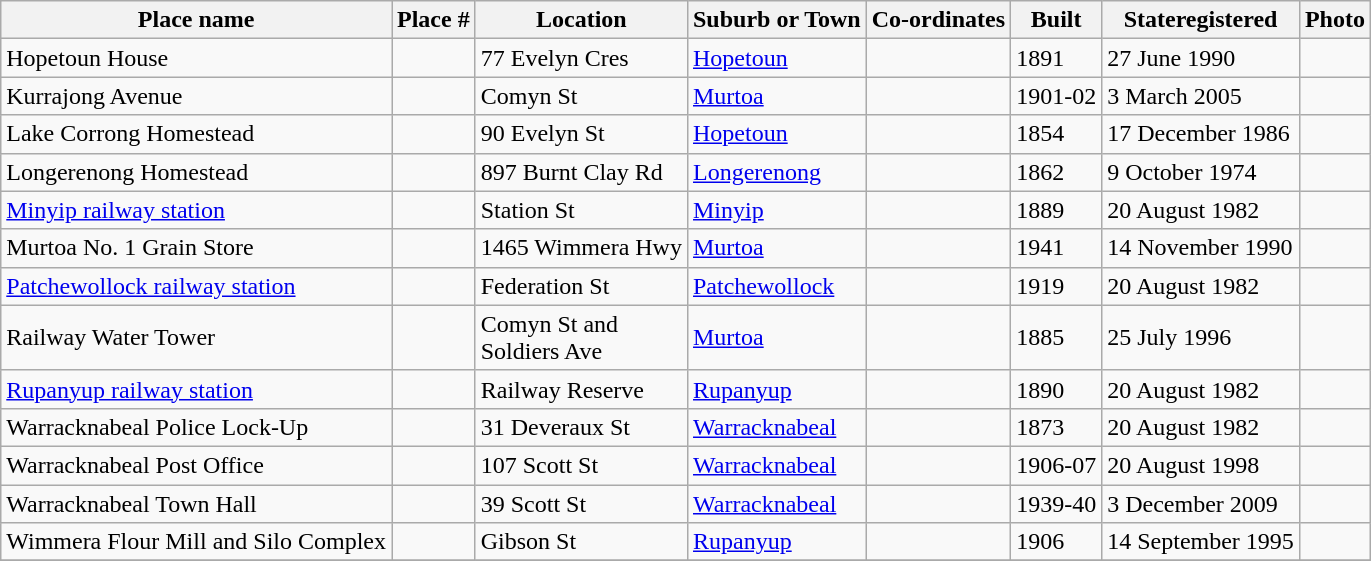<table class="wikitable sortable">
<tr>
<th>Place name</th>
<th>Place #</th>
<th>Location</th>
<th>Suburb or Town</th>
<th>Co-ordinates</th>
<th>Built</th>
<th>Stateregistered</th>
<th class="unsortable">Photo</th>
</tr>
<tr>
<td>Hopetoun House</td>
<td></td>
<td>77 Evelyn Cres</td>
<td><a href='#'>Hopetoun</a></td>
<td></td>
<td>1891</td>
<td>27 June 1990</td>
<td></td>
</tr>
<tr>
<td>Kurrajong Avenue</td>
<td></td>
<td>Comyn St</td>
<td><a href='#'>Murtoa</a></td>
<td></td>
<td>1901-02</td>
<td>3 March 2005</td>
<td></td>
</tr>
<tr>
<td>Lake Corrong Homestead</td>
<td></td>
<td>90 Evelyn St</td>
<td><a href='#'>Hopetoun</a></td>
<td></td>
<td> 1854</td>
<td>17 December 1986</td>
<td></td>
</tr>
<tr>
<td>Longerenong Homestead</td>
<td></td>
<td>897 Burnt Clay Rd</td>
<td><a href='#'>Longerenong</a></td>
<td></td>
<td>1862</td>
<td>9 October 1974</td>
<td></td>
</tr>
<tr>
<td><a href='#'>Minyip railway station</a></td>
<td></td>
<td>Station St</td>
<td><a href='#'>Minyip</a></td>
<td></td>
<td>1889</td>
<td>20 August 1982</td>
<td></td>
</tr>
<tr>
<td>Murtoa No. 1 Grain Store</td>
<td></td>
<td>1465 Wimmera Hwy</td>
<td><a href='#'>Murtoa</a></td>
<td></td>
<td>1941</td>
<td>14 November 1990</td>
<td></td>
</tr>
<tr>
<td><a href='#'>Patchewollock railway station</a></td>
<td></td>
<td>Federation St</td>
<td><a href='#'>Patchewollock</a></td>
<td></td>
<td>1919</td>
<td>20 August 1982</td>
<td></td>
</tr>
<tr>
<td>Railway Water Tower</td>
<td></td>
<td>Comyn St and<br> Soldiers Ave</td>
<td><a href='#'>Murtoa</a></td>
<td></td>
<td>1885</td>
<td>25 July 1996</td>
<td></td>
</tr>
<tr>
<td><a href='#'>Rupanyup railway station</a></td>
<td></td>
<td>Railway Reserve</td>
<td><a href='#'>Rupanyup</a></td>
<td></td>
<td>1890</td>
<td>20 August 1982</td>
<td></td>
</tr>
<tr>
<td>Warracknabeal Police Lock-Up</td>
<td></td>
<td>31 Deveraux St</td>
<td><a href='#'>Warracknabeal</a></td>
<td></td>
<td>1873</td>
<td>20 August 1982</td>
<td></td>
</tr>
<tr>
<td>Warracknabeal Post Office</td>
<td></td>
<td>107 Scott St</td>
<td><a href='#'>Warracknabeal</a></td>
<td></td>
<td>1906-07</td>
<td>20 August 1998</td>
<td></td>
</tr>
<tr>
<td>Warracknabeal Town Hall</td>
<td></td>
<td>39 Scott St</td>
<td><a href='#'>Warracknabeal</a></td>
<td></td>
<td>1939-40</td>
<td>3 December 2009</td>
<td></td>
</tr>
<tr>
<td>Wimmera Flour Mill and Silo Complex</td>
<td></td>
<td>Gibson St</td>
<td><a href='#'>Rupanyup</a></td>
<td></td>
<td>1906</td>
<td>14 September 1995</td>
<td></td>
</tr>
<tr>
</tr>
</table>
